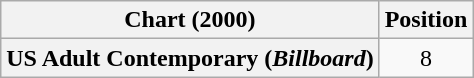<table class="wikitable plainrowheaders" style="text-align:center">
<tr>
<th>Chart (2000)</th>
<th>Position</th>
</tr>
<tr>
<th scope="row">US Adult Contemporary (<em>Billboard</em>)</th>
<td>8</td>
</tr>
</table>
